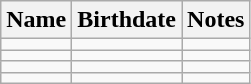<table class="wikitable">
<tr>
<th>Name</th>
<th>Birthdate</th>
<th>Notes</th>
</tr>
<tr>
<td></td>
<td></td>
<td></td>
</tr>
<tr>
<td></td>
<td></td>
<td></td>
</tr>
<tr>
<td></td>
<td></td>
<td></td>
</tr>
<tr>
<td></td>
<td></td>
<td></td>
</tr>
</table>
